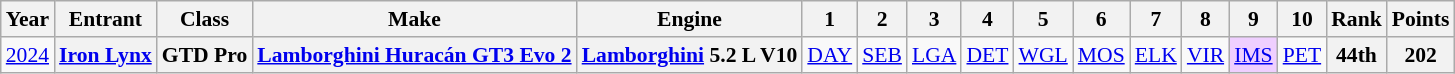<table class="wikitable" style="text-align:center; font-size:90%">
<tr>
<th>Year</th>
<th>Entrant</th>
<th>Class</th>
<th>Make</th>
<th>Engine</th>
<th>1</th>
<th>2</th>
<th>3</th>
<th>4</th>
<th>5</th>
<th>6</th>
<th>7</th>
<th>8</th>
<th>9</th>
<th>10</th>
<th>Rank</th>
<th>Points</th>
</tr>
<tr>
<td><a href='#'>2024</a></td>
<th><a href='#'>Iron Lynx</a></th>
<th>GTD Pro</th>
<th><a href='#'>Lamborghini Huracán GT3 Evo 2</a></th>
<th><a href='#'>Lamborghini</a> 5.2 L V10</th>
<td><a href='#'>DAY</a></td>
<td><a href='#'>SEB</a></td>
<td><a href='#'>LGA</a></td>
<td><a href='#'>DET</a></td>
<td><a href='#'>WGL</a></td>
<td><a href='#'>MOS</a></td>
<td><a href='#'>ELK</a></td>
<td><a href='#'>VIR</a></td>
<td style="background:#EFCFFF;"><a href='#'>IMS</a><br></td>
<td><a href='#'>PET</a></td>
<th>44th</th>
<th>202</th>
</tr>
</table>
